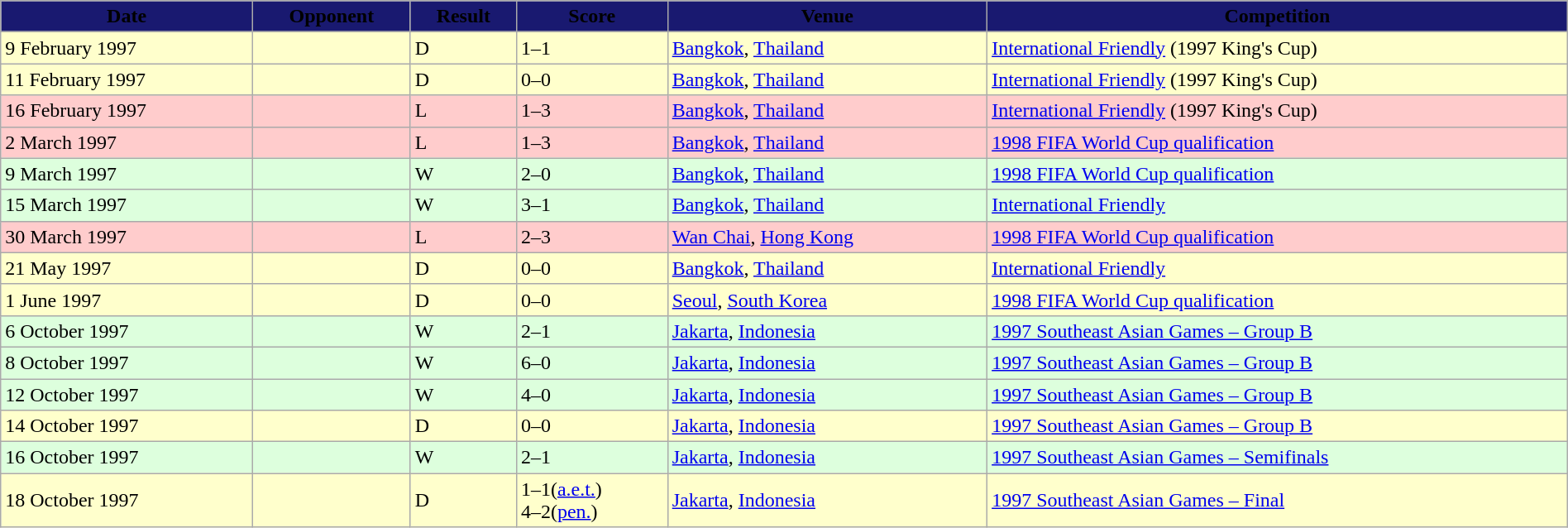<table width=100% class="wikitable">
<tr>
<th style="background:#191970;"><span>Date</span></th>
<th style="background:#191970;"><span>Opponent</span></th>
<th style="background:#191970;"><span>Result</span></th>
<th style="background:#191970;"><span>Score</span></th>
<th style="background:#191970;"><span>Venue</span></th>
<th style="background:#191970;"><span>Competition</span></th>
</tr>
<tr>
</tr>
<tr style="background:#ffc;">
<td>9 February 1997</td>
<td></td>
<td>D</td>
<td>1–1</td>
<td> <a href='#'>Bangkok</a>, <a href='#'>Thailand</a></td>
<td><a href='#'>International Friendly</a> (1997 King's Cup)</td>
</tr>
<tr style="background:#ffc;">
<td>11 February 1997</td>
<td></td>
<td>D</td>
<td>0–0</td>
<td> <a href='#'>Bangkok</a>, <a href='#'>Thailand</a></td>
<td><a href='#'>International Friendly</a> (1997 King's Cup)</td>
</tr>
<tr style="background:#fcc;">
<td>16 February 1997</td>
<td></td>
<td>L</td>
<td>1–3</td>
<td> <a href='#'>Bangkok</a>, <a href='#'>Thailand</a></td>
<td><a href='#'>International Friendly</a> (1997 King's Cup)</td>
</tr>
<tr style="background:#fcc;">
<td>2 March 1997</td>
<td></td>
<td>L</td>
<td>1–3</td>
<td> <a href='#'>Bangkok</a>, <a href='#'>Thailand</a></td>
<td><a href='#'>1998 FIFA World Cup qualification</a></td>
</tr>
<tr style="background:#dfd;">
<td>9 March 1997</td>
<td></td>
<td>W</td>
<td>2–0</td>
<td> <a href='#'>Bangkok</a>, <a href='#'>Thailand</a></td>
<td><a href='#'>1998 FIFA World Cup qualification</a></td>
</tr>
<tr style="background:#dfd;">
<td>15 March 1997</td>
<td></td>
<td>W</td>
<td>3–1</td>
<td> <a href='#'>Bangkok</a>, <a href='#'>Thailand</a></td>
<td><a href='#'>International Friendly</a></td>
</tr>
<tr style="background:#fcc;">
<td>30 March 1997</td>
<td></td>
<td>L</td>
<td>2–3</td>
<td> <a href='#'>Wan Chai</a>, <a href='#'>Hong Kong</a></td>
<td><a href='#'>1998 FIFA World Cup qualification</a></td>
</tr>
<tr style="background:#ffc;">
<td>21 May 1997</td>
<td></td>
<td>D</td>
<td>0–0</td>
<td> <a href='#'>Bangkok</a>, <a href='#'>Thailand</a></td>
<td><a href='#'>International Friendly</a></td>
</tr>
<tr style="background:#ffc;">
<td>1 June 1997</td>
<td></td>
<td>D</td>
<td>0–0</td>
<td> <a href='#'>Seoul</a>, <a href='#'>South Korea</a></td>
<td><a href='#'>1998 FIFA World Cup qualification</a></td>
</tr>
<tr style="background:#dfd;">
<td>6 October 1997</td>
<td></td>
<td>W</td>
<td>2–1</td>
<td> <a href='#'>Jakarta</a>, <a href='#'>Indonesia</a></td>
<td><a href='#'>1997 Southeast Asian Games – Group B</a></td>
</tr>
<tr style="background:#dfd;">
<td>8 October 1997</td>
<td></td>
<td>W</td>
<td>6–0</td>
<td> <a href='#'>Jakarta</a>, <a href='#'>Indonesia</a></td>
<td><a href='#'>1997 Southeast Asian Games – Group B</a></td>
</tr>
<tr style="background:#dfd;">
<td>12 October 1997</td>
<td></td>
<td>W</td>
<td>4–0</td>
<td> <a href='#'>Jakarta</a>, <a href='#'>Indonesia</a></td>
<td><a href='#'>1997 Southeast Asian Games – Group B</a></td>
</tr>
<tr style="background:#ffc;">
<td>14 October 1997</td>
<td></td>
<td>D</td>
<td>0–0</td>
<td> <a href='#'>Jakarta</a>, <a href='#'>Indonesia</a></td>
<td><a href='#'>1997 Southeast Asian Games – Group B</a></td>
</tr>
<tr style="background:#dfd;">
<td>16 October 1997</td>
<td></td>
<td>W</td>
<td>2–1</td>
<td> <a href='#'>Jakarta</a>, <a href='#'>Indonesia</a></td>
<td><a href='#'>1997 Southeast Asian Games – Semifinals</a></td>
</tr>
<tr style="background:#ffc;">
<td>18 October 1997</td>
<td></td>
<td>D</td>
<td>1–1(<a href='#'>a.e.t.</a>)<br>4–2(<a href='#'>pen.</a>)</td>
<td> <a href='#'>Jakarta</a>, <a href='#'>Indonesia</a></td>
<td><a href='#'>1997 Southeast Asian Games – Final</a></td>
</tr>
</table>
